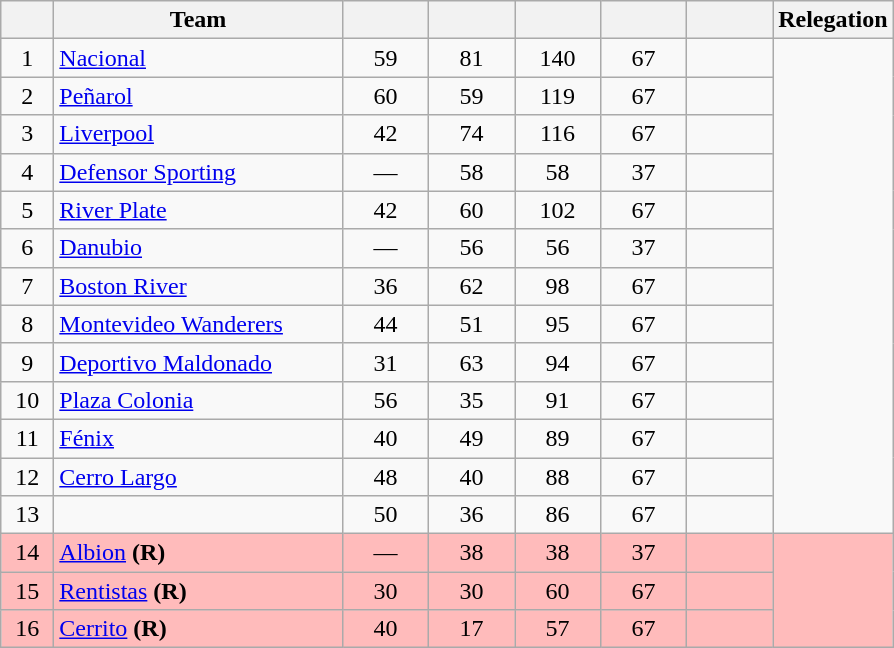<table class="wikitable" style="text-align: center;">
<tr>
<th width=28><br></th>
<th width=185>Team</th>
<th width=50></th>
<th width=50></th>
<th width=50></th>
<th width=50></th>
<th width=50><br></th>
<th>Relegation</th>
</tr>
<tr>
<td>1</td>
<td align="left"><a href='#'>Nacional</a></td>
<td>59</td>
<td>81</td>
<td>140</td>
<td>67</td>
<td><strong></strong></td>
<td rowspan=13></td>
</tr>
<tr>
<td>2</td>
<td align="left"><a href='#'>Peñarol</a></td>
<td>60</td>
<td>59</td>
<td>119</td>
<td>67</td>
<td><strong></strong></td>
</tr>
<tr>
<td>3</td>
<td align="left"><a href='#'>Liverpool</a></td>
<td>42</td>
<td>74</td>
<td>116</td>
<td>67</td>
<td><strong></strong></td>
</tr>
<tr>
<td>4</td>
<td align="left"><a href='#'>Defensor Sporting</a></td>
<td>—</td>
<td>58</td>
<td>58</td>
<td>37</td>
<td><strong></strong></td>
</tr>
<tr>
<td>5</td>
<td align="left"><a href='#'>River Plate</a></td>
<td>42</td>
<td>60</td>
<td>102</td>
<td>67</td>
<td><strong></strong></td>
</tr>
<tr>
<td>6</td>
<td align="left"><a href='#'>Danubio</a></td>
<td>—</td>
<td>56</td>
<td>56</td>
<td>37</td>
<td><strong></strong></td>
</tr>
<tr>
<td>7</td>
<td align="left"><a href='#'>Boston River</a></td>
<td>36</td>
<td>62</td>
<td>98</td>
<td>67</td>
<td><strong></strong></td>
</tr>
<tr>
<td>8</td>
<td align="left"><a href='#'>Montevideo Wanderers</a></td>
<td>44</td>
<td>51</td>
<td>95</td>
<td>67</td>
<td><strong></strong></td>
</tr>
<tr>
<td>9</td>
<td align="left"><a href='#'>Deportivo Maldonado</a></td>
<td>31</td>
<td>63</td>
<td>94</td>
<td>67</td>
<td><strong></strong></td>
</tr>
<tr>
<td>10</td>
<td align="left"><a href='#'>Plaza Colonia</a></td>
<td>56</td>
<td>35</td>
<td>91</td>
<td>67</td>
<td><strong></strong></td>
</tr>
<tr>
<td>11</td>
<td align="left"><a href='#'>Fénix</a></td>
<td>40</td>
<td>49</td>
<td>89</td>
<td>67</td>
<td><strong></strong></td>
</tr>
<tr>
<td>12</td>
<td align="left"><a href='#'>Cerro Largo</a></td>
<td>48</td>
<td>40</td>
<td>88</td>
<td>67</td>
<td><strong></strong></td>
</tr>
<tr>
<td>13</td>
<td align="left"></td>
<td>50</td>
<td>36</td>
<td>86</td>
<td>67</td>
<td><strong></strong></td>
</tr>
<tr bgcolor=#FFBBBB>
<td>14</td>
<td align="left"><a href='#'>Albion</a> <strong>(R)</strong></td>
<td>—</td>
<td>38</td>
<td>38</td>
<td>37</td>
<td><strong></strong></td>
<td rowspan=3></td>
</tr>
<tr bgcolor=#FFBBBB>
<td>15</td>
<td align="left"><a href='#'>Rentistas</a> <strong>(R)</strong></td>
<td>30</td>
<td>30</td>
<td>60</td>
<td>67</td>
<td><strong></strong></td>
</tr>
<tr bgcolor=#FFBBBB>
<td>16</td>
<td align="left"><a href='#'>Cerrito</a> <strong>(R)</strong></td>
<td>40</td>
<td>17</td>
<td>57</td>
<td>67</td>
<td><strong></strong></td>
</tr>
</table>
